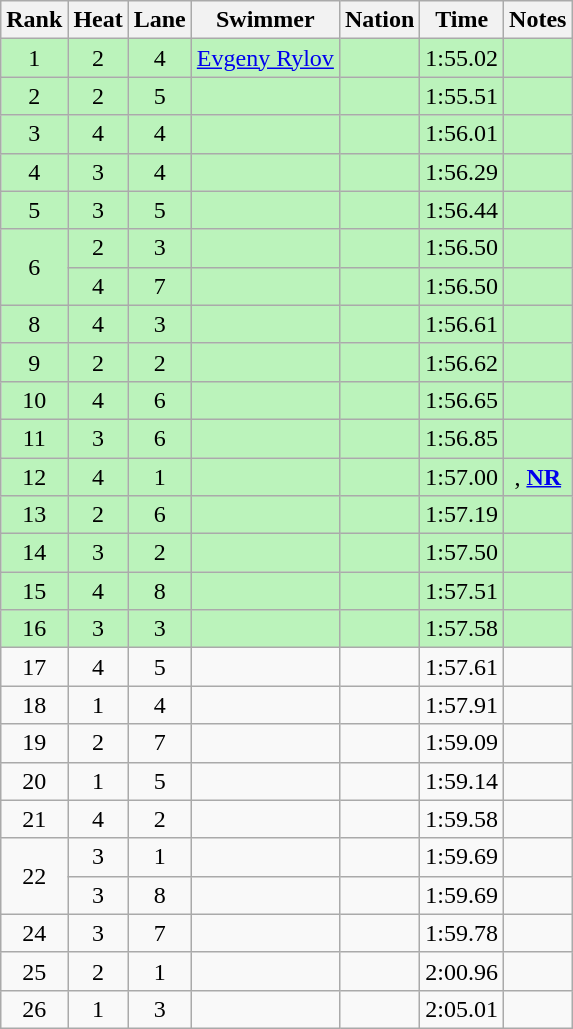<table class="wikitable sortable" style="text-align:center">
<tr>
<th>Rank</th>
<th>Heat</th>
<th>Lane</th>
<th>Swimmer</th>
<th>Nation</th>
<th>Time</th>
<th>Notes</th>
</tr>
<tr bgcolor=bbf3bb>
<td>1</td>
<td>2</td>
<td>4</td>
<td align=left><a href='#'>Evgeny Rylov</a></td>
<td align=left></td>
<td>1:55.02</td>
<td></td>
</tr>
<tr bgcolor=bbf3bb>
<td>2</td>
<td>2</td>
<td>5</td>
<td align=left></td>
<td align=left></td>
<td>1:55.51</td>
<td></td>
</tr>
<tr bgcolor=bbf3bb>
<td>3</td>
<td>4</td>
<td>4</td>
<td align=left></td>
<td align=left></td>
<td>1:56.01</td>
<td></td>
</tr>
<tr bgcolor=bbf3bb>
<td>4</td>
<td>3</td>
<td>4</td>
<td align=left></td>
<td align=left></td>
<td>1:56.29</td>
<td></td>
</tr>
<tr bgcolor=bbf3bb>
<td>5</td>
<td>3</td>
<td>5</td>
<td align=left></td>
<td align=left></td>
<td>1:56.44</td>
<td></td>
</tr>
<tr bgcolor=bbf3bb>
<td rowspan=2>6</td>
<td>2</td>
<td>3</td>
<td align=left></td>
<td align=left></td>
<td>1:56.50</td>
<td></td>
</tr>
<tr bgcolor=bbf3bb>
<td>4</td>
<td>7</td>
<td align=left></td>
<td align=left></td>
<td>1:56.50</td>
<td></td>
</tr>
<tr bgcolor=bbf3bb>
<td>8</td>
<td>4</td>
<td>3</td>
<td align=left></td>
<td align=left></td>
<td>1:56.61</td>
<td></td>
</tr>
<tr bgcolor=bbf3bb>
<td>9</td>
<td>2</td>
<td>2</td>
<td align=left></td>
<td align=left></td>
<td>1:56.62</td>
<td></td>
</tr>
<tr bgcolor=bbf3bb>
<td>10</td>
<td>4</td>
<td>6</td>
<td align=left></td>
<td align=left></td>
<td>1:56.65</td>
<td></td>
</tr>
<tr bgcolor=bbf3bb>
<td>11</td>
<td>3</td>
<td>6</td>
<td align=left></td>
<td align=left></td>
<td>1:56.85</td>
<td></td>
</tr>
<tr bgcolor=bbf3bb>
<td>12</td>
<td>4</td>
<td>1</td>
<td align=left></td>
<td align=left></td>
<td>1:57.00</td>
<td>, <strong><a href='#'>NR</a></strong></td>
</tr>
<tr bgcolor=bbf3bb>
<td>13</td>
<td>2</td>
<td>6</td>
<td align=left></td>
<td align=left></td>
<td>1:57.19</td>
<td></td>
</tr>
<tr bgcolor=bbf3bb>
<td>14</td>
<td>3</td>
<td>2</td>
<td align=left></td>
<td align=left></td>
<td>1:57.50</td>
<td></td>
</tr>
<tr bgcolor=bbf3bb>
<td>15</td>
<td>4</td>
<td>8</td>
<td align=left></td>
<td align=left></td>
<td>1:57.51</td>
<td></td>
</tr>
<tr bgcolor=bbf3bb>
<td>16</td>
<td>3</td>
<td>3</td>
<td align=left></td>
<td align=left></td>
<td>1:57.58</td>
<td></td>
</tr>
<tr>
<td>17</td>
<td>4</td>
<td>5</td>
<td align=left></td>
<td align=left></td>
<td>1:57.61</td>
<td></td>
</tr>
<tr>
<td>18</td>
<td>1</td>
<td>4</td>
<td align=left></td>
<td align=left></td>
<td>1:57.91</td>
<td></td>
</tr>
<tr>
<td>19</td>
<td>2</td>
<td>7</td>
<td align=left></td>
<td align=left></td>
<td>1:59.09</td>
<td></td>
</tr>
<tr>
<td>20</td>
<td>1</td>
<td>5</td>
<td align=left></td>
<td align=left></td>
<td>1:59.14</td>
<td></td>
</tr>
<tr>
<td>21</td>
<td>4</td>
<td>2</td>
<td align=left></td>
<td align=left></td>
<td>1:59.58</td>
<td></td>
</tr>
<tr>
<td rowspan=2>22</td>
<td>3</td>
<td>1</td>
<td align=left></td>
<td align=left></td>
<td>1:59.69</td>
<td></td>
</tr>
<tr>
<td>3</td>
<td>8</td>
<td align=left></td>
<td align=left></td>
<td>1:59.69</td>
<td></td>
</tr>
<tr>
<td>24</td>
<td>3</td>
<td>7</td>
<td align=left></td>
<td align=left></td>
<td>1:59.78</td>
<td></td>
</tr>
<tr>
<td>25</td>
<td>2</td>
<td>1</td>
<td align=left></td>
<td align=left></td>
<td>2:00.96</td>
<td></td>
</tr>
<tr>
<td>26</td>
<td>1</td>
<td>3</td>
<td align=left></td>
<td align=left></td>
<td>2:05.01</td>
<td></td>
</tr>
</table>
